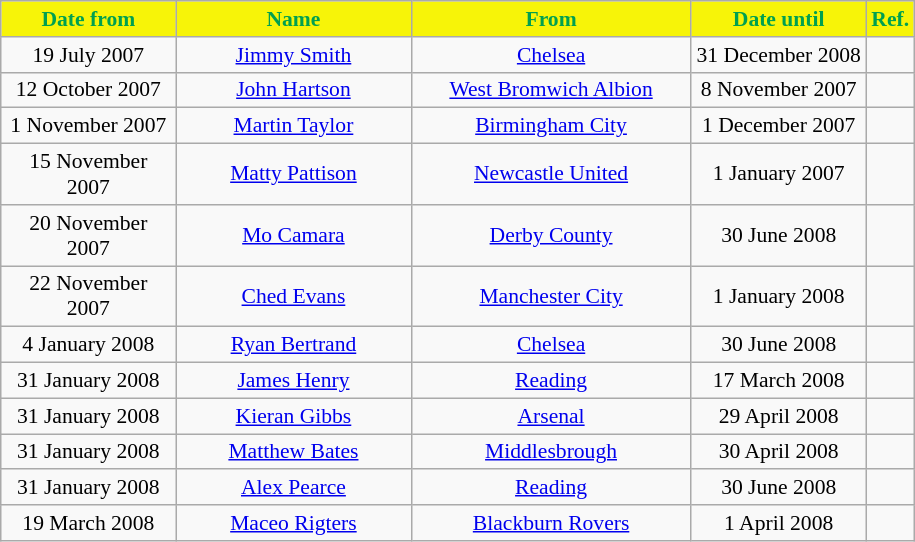<table class="wikitable"  style="text-align:center; font-size:90%; ">
<tr>
<th style="background:#F7F408; color:#00A050; width:110px;">Date from</th>
<th style="background:#F7F408; color:#00A050; width:150px;">Name</th>
<th style="background:#F7F408; color:#00A050; width:180px;">From</th>
<th style="background:#F7F408; color:#00A050; width:110px;">Date until</th>
<th style="background:#F7F408; color:#00A050; width:25px;">Ref.</th>
</tr>
<tr>
<td>19 July 2007</td>
<td><a href='#'>Jimmy Smith</a></td>
<td><a href='#'>Chelsea</a></td>
<td>31 December 2008</td>
<td></td>
</tr>
<tr>
<td>12 October 2007</td>
<td><a href='#'>John Hartson</a></td>
<td><a href='#'>West Bromwich Albion</a></td>
<td>8 November 2007</td>
<td></td>
</tr>
<tr>
<td>1 November 2007</td>
<td><a href='#'>Martin Taylor</a></td>
<td><a href='#'>Birmingham City</a></td>
<td>1 December 2007</td>
<td></td>
</tr>
<tr>
<td>15 November 2007</td>
<td><a href='#'>Matty Pattison</a></td>
<td><a href='#'>Newcastle United</a></td>
<td>1 January 2007</td>
<td></td>
</tr>
<tr>
<td>20 November 2007</td>
<td><a href='#'>Mo Camara</a></td>
<td><a href='#'>Derby County</a></td>
<td>30 June 2008</td>
<td></td>
</tr>
<tr>
<td>22 November 2007</td>
<td><a href='#'>Ched Evans</a></td>
<td><a href='#'>Manchester City</a></td>
<td>1 January 2008</td>
<td></td>
</tr>
<tr>
<td>4 January 2008</td>
<td><a href='#'>Ryan Bertrand</a></td>
<td><a href='#'>Chelsea</a></td>
<td>30 June 2008</td>
<td></td>
</tr>
<tr>
<td>31 January 2008</td>
<td><a href='#'>James Henry</a></td>
<td><a href='#'>Reading</a></td>
<td>17 March 2008</td>
<td></td>
</tr>
<tr>
<td>31 January 2008</td>
<td><a href='#'>Kieran Gibbs</a></td>
<td><a href='#'>Arsenal</a></td>
<td>29 April 2008</td>
<td></td>
</tr>
<tr>
<td>31 January 2008</td>
<td><a href='#'>Matthew Bates</a></td>
<td><a href='#'>Middlesbrough</a></td>
<td>30 April 2008</td>
<td></td>
</tr>
<tr>
<td>31 January 2008</td>
<td><a href='#'>Alex Pearce</a></td>
<td><a href='#'>Reading</a></td>
<td>30 June 2008</td>
<td></td>
</tr>
<tr>
<td>19 March 2008</td>
<td><a href='#'>Maceo Rigters</a></td>
<td><a href='#'>Blackburn Rovers</a></td>
<td>1 April 2008</td>
<td></td>
</tr>
</table>
